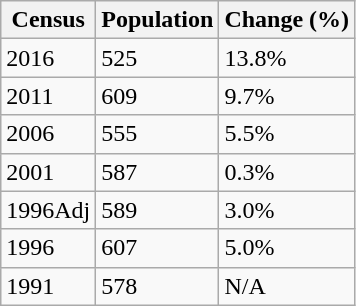<table class="wikitable">
<tr>
<th>Census</th>
<th>Population</th>
<th>Change (%)</th>
</tr>
<tr>
<td>2016</td>
<td>525</td>
<td> 13.8%</td>
</tr>
<tr>
<td>2011</td>
<td>609</td>
<td> 9.7%</td>
</tr>
<tr>
<td>2006</td>
<td>555</td>
<td> 5.5%</td>
</tr>
<tr>
<td>2001</td>
<td>587</td>
<td> 0.3%</td>
</tr>
<tr>
<td>1996Adj</td>
<td>589</td>
<td> 3.0%</td>
</tr>
<tr>
<td>1996</td>
<td>607</td>
<td> 5.0%</td>
</tr>
<tr>
<td>1991</td>
<td>578</td>
<td>N/A</td>
</tr>
</table>
